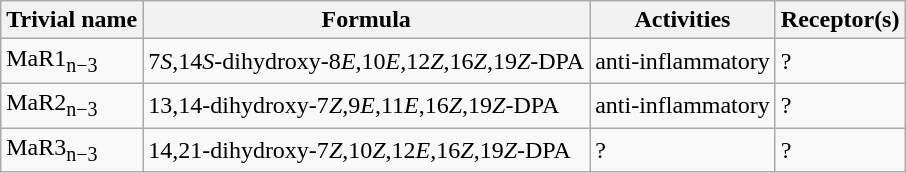<table class="wikitable">
<tr>
<th>Trivial name</th>
<th>Formula</th>
<th>Activities</th>
<th>Receptor(s)</th>
</tr>
<tr>
<td>MaR1<sub>n−3</sub></td>
<td>7<em>S</em>,14<em>S</em>-dihydroxy-8<em>E</em>,10<em>E</em>,12<em>Z</em>,16<em>Z</em>,19<em>Z</em>-DPA</td>
<td>anti-inflammatory</td>
<td>?</td>
</tr>
<tr>
<td>MaR2<sub>n−3</sub></td>
<td>13,14-dihydroxy-7<em>Z</em>,9<em>E</em>,11<em>E</em>,16<em>Z</em>,19<em>Z</em>-DPA</td>
<td>anti-inflammatory</td>
<td>?</td>
</tr>
<tr>
<td>MaR3<sub>n−3</sub></td>
<td>14,21-dihydroxy-7<em>Z</em>,10<em>Z</em>,12<em>E</em>,16<em>Z</em>,19<em>Z</em>-DPA</td>
<td>?</td>
<td>?</td>
</tr>
</table>
